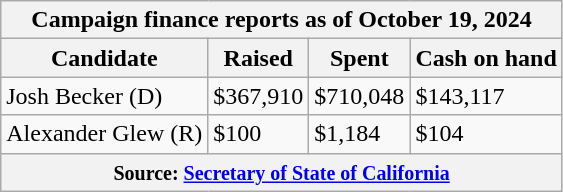<table class="wikitable sortable">
<tr>
<th colspan=4>Campaign finance reports as of October 19, 2024</th>
</tr>
<tr style="text-align:center;">
<th>Candidate</th>
<th>Raised</th>
<th>Spent</th>
<th>Cash on hand</th>
</tr>
<tr>
<td>Josh Becker (D)</td>
<td>$367,910</td>
<td>$710,048</td>
<td>$143,117</td>
</tr>
<tr>
<td>Alexander Glew (R)</td>
<td>$100</td>
<td>$1,184</td>
<td>$104</td>
</tr>
<tr>
<th colspan="4"><small>Source: <a href='#'>Secretary of State of California</a></small></th>
</tr>
</table>
